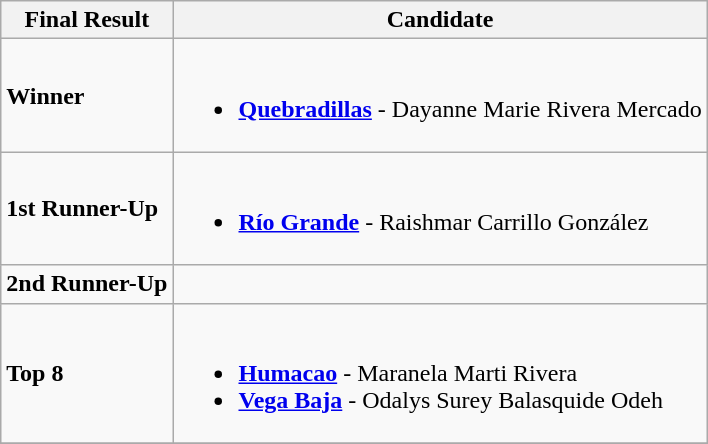<table class="wikitable">
<tr>
<th>Final Result</th>
<th>Candidate</th>
</tr>
<tr>
<td><strong>Winner</strong></td>
<td><br><ul><li><strong> <a href='#'>Quebradillas</a></strong> - Dayanne Marie Rivera Mercado</li></ul></td>
</tr>
<tr>
<td><strong>1st Runner-Up</strong></td>
<td><br><ul><li><strong> <a href='#'>Río Grande</a></strong> - Raishmar Carrillo González</li></ul></td>
</tr>
<tr>
<td><strong>2nd Runner-Up</strong></td>
<td></td>
</tr>
<tr>
<td><strong>Top 8</strong></td>
<td><br><ul><li><strong> <a href='#'>Humacao</a></strong> - Maranela Marti Rivera</li><li><strong> <a href='#'>Vega Baja</a></strong> - Odalys Surey Balasquide Odeh</li></ul></td>
</tr>
<tr>
</tr>
</table>
